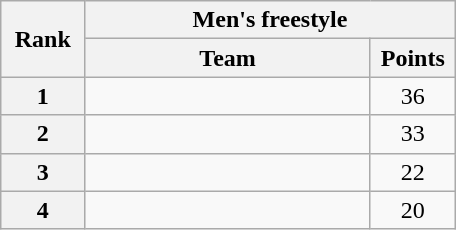<table class="wikitable" width=304 style="text-align:center;">
<tr>
<th width=50 rowspan="2">Rank</th>
<th colspan="2">Men's freestyle</th>
</tr>
<tr>
<th width=200>Team</th>
<th width=50>Points</th>
</tr>
<tr>
<th>1</th>
<td align=left></td>
<td>36</td>
</tr>
<tr>
<th>2</th>
<td align=left></td>
<td>33</td>
</tr>
<tr>
<th>3</th>
<td align=left></td>
<td>22</td>
</tr>
<tr>
<th>4</th>
<td align=left></td>
<td>20</td>
</tr>
</table>
